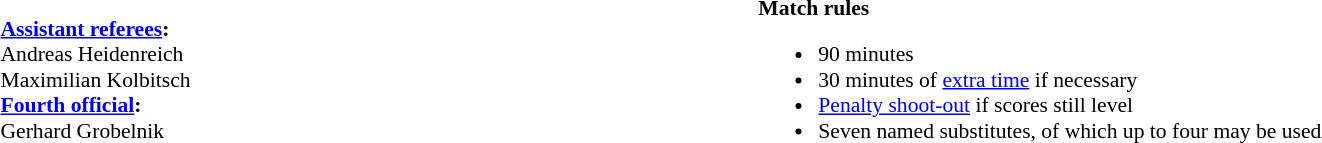<table width=100% style="font-size:90%">
<tr>
<td><br><strong><a href='#'>Assistant referees</a>:</strong>
<br>Andreas Heidenreich
<br>Maximilian Kolbitsch<br><strong><a href='#'>Fourth official</a>:</strong>
<br>Gerhard Grobelnik</td>
<td style="width:60%; vertical-align:top;"><br><strong>Match rules</strong><ul><li>90 minutes</li><li>30 minutes of <a href='#'>extra time</a> if necessary</li><li><a href='#'>Penalty shoot-out</a> if scores still level</li><li>Seven named substitutes, of which up to four may be used</li></ul></td>
</tr>
</table>
